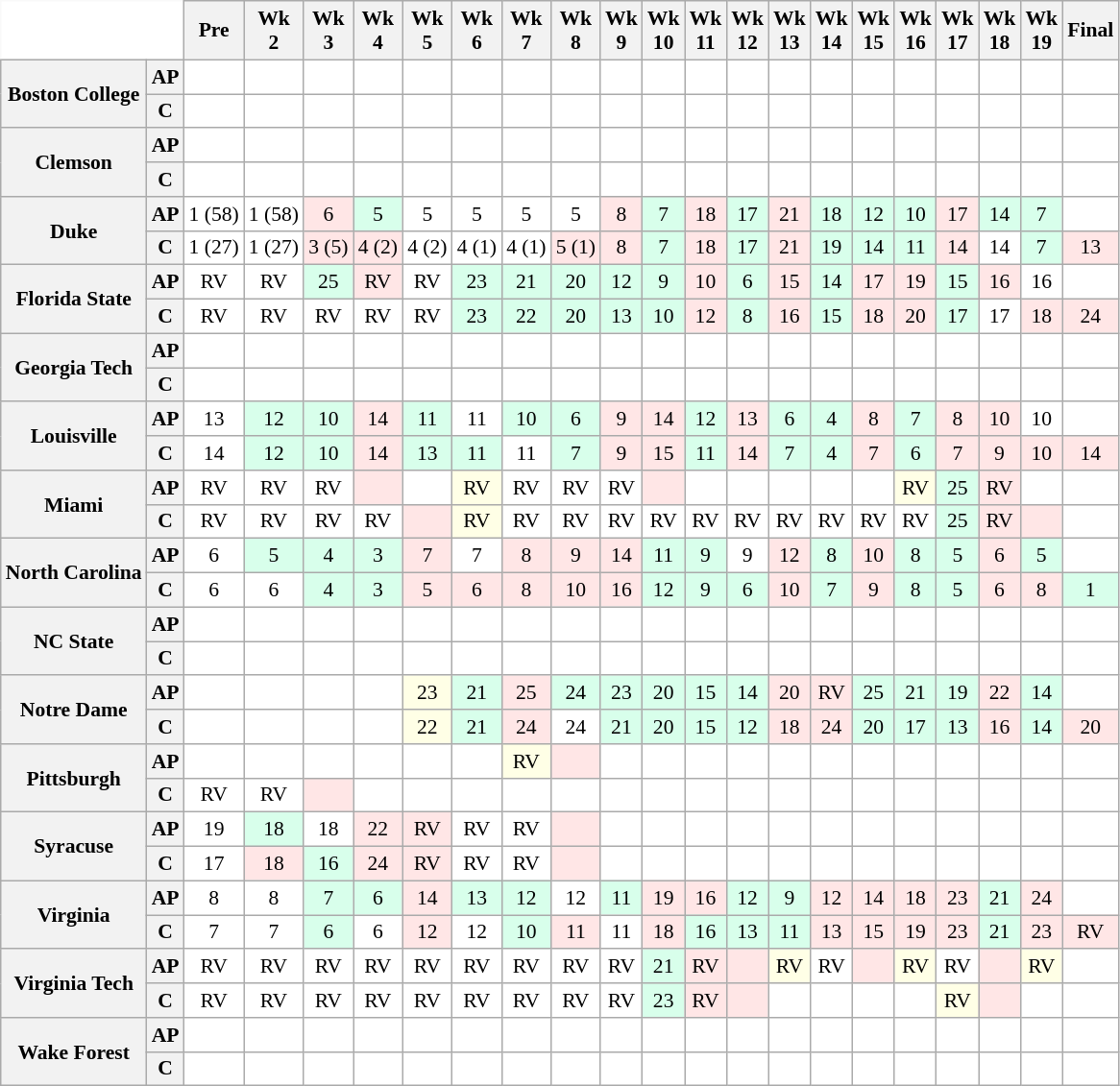<table class="wikitable" style="white-space:nowrap;font-size:90%;">
<tr>
<th colspan=2 style="background:white; border-top-style:hidden; border-left-style:hidden;"> </th>
<th>Pre</th>
<th>Wk<br>2</th>
<th>Wk<br>3</th>
<th>Wk<br>4</th>
<th>Wk<br>5</th>
<th>Wk<br>6</th>
<th>Wk<br>7</th>
<th>Wk<br>8</th>
<th>Wk<br>9</th>
<th>Wk<br>10</th>
<th>Wk<br>11</th>
<th>Wk<br>12</th>
<th>Wk<br>13</th>
<th>Wk<br>14</th>
<th>Wk<br>15</th>
<th>Wk<br>16</th>
<th>Wk<br>17</th>
<th>Wk<br>18</th>
<th>Wk<br>19</th>
<th>Final</th>
</tr>
<tr style="text-align:center;">
<th rowspan=2 style=>Boston College</th>
<th>AP</th>
<td style="background:#FFF;"></td>
<td style="background:#FFF;"></td>
<td style="background:#FFF;"></td>
<td style="background:#FFF;"></td>
<td style="background:#FFF;"></td>
<td style="background:#FFF;"></td>
<td style="background:#FFF;"></td>
<td style="background:#FFF;"></td>
<td style="background:#FFF;"></td>
<td style="background:#FFF;"></td>
<td style="background:#FFF;"></td>
<td style="background:#FFF;"></td>
<td style="background:#FFF;"></td>
<td style="background:#FFF;"></td>
<td style="background:#FFF;"></td>
<td style="background:#FFF;"></td>
<td style="background:#FFF;"></td>
<td style="background:#FFF;"></td>
<td style="background:#FFF;"></td>
<td style="background:#FFF;"></td>
</tr>
<tr style="text-align:center;">
<th>C</th>
<td style="background:#FFF;"></td>
<td style="background:#FFF;"></td>
<td style="background:#FFF;"></td>
<td style="background:#FFF;"></td>
<td style="background:#FFF;"></td>
<td style="background:#FFF;"></td>
<td style="background:#FFF;"></td>
<td style="background:#FFF;"></td>
<td style="background:#FFF;"></td>
<td style="background:#FFF;"></td>
<td style="background:#FFF;"></td>
<td style="background:#FFF;"></td>
<td style="background:#FFF;"></td>
<td style="background:#FFF;"></td>
<td style="background:#FFF;"></td>
<td style="background:#FFF;"></td>
<td style="background:#FFF;"></td>
<td style="background:#FFF;"></td>
<td style="background:#FFF;"></td>
<td style="background:#FFF;"></td>
</tr>
<tr style="text-align:center;">
<th rowspan=2 style=>Clemson</th>
<th>AP</th>
<td style="background:#FFF;"></td>
<td style="background:#FFF;"></td>
<td style="background:#FFF;"></td>
<td style="background:#FFF;"></td>
<td style="background:#FFF;"></td>
<td style="background:#FFF;"></td>
<td style="background:#FFF;"></td>
<td style="background:#FFF;"></td>
<td style="background:#FFF;"></td>
<td style="background:#FFF;"></td>
<td style="background:#FFF;"></td>
<td style="background:#FFF;"></td>
<td style="background:#FFF;"></td>
<td style="background:#FFF;"></td>
<td style="background:#FFF;"></td>
<td style="background:#FFF;"></td>
<td style="background:#FFF;"></td>
<td style="background:#FFF;"></td>
<td style="background:#FFF;"></td>
<td style="background:#FFF;"></td>
</tr>
<tr style="text-align:center;">
<th>C</th>
<td style="background:#FFF;"></td>
<td style="background:#FFF;"></td>
<td style="background:#FFF;"></td>
<td style="background:#FFF;"></td>
<td style="background:#FFF;"></td>
<td style="background:#FFF;"></td>
<td style="background:#FFF;"></td>
<td style="background:#FFF;"></td>
<td style="background:#FFF;"></td>
<td style="background:#FFF;"></td>
<td style="background:#FFF;"></td>
<td style="background:#FFF;"></td>
<td style="background:#FFF;"></td>
<td style="background:#FFF;"></td>
<td style="background:#FFF;"></td>
<td style="background:#FFF;"></td>
<td style="background:#FFF;"></td>
<td style="background:#FFF;"></td>
<td style="background:#FFF;"></td>
<td style="background:#FFF;"></td>
</tr>
<tr style="text-align:center;">
<th rowspan=2 style=>Duke</th>
<th>AP</th>
<td style="background:#FFF;"> 1 (58)</td>
<td style="background:#FFF;"> 1 (58)</td>
<td style="background:#FFE6E6;"> 6</td>
<td style="background:#D8FFEB;"> 5</td>
<td style="background:#FFF;"> 5</td>
<td style="background:#FFF;"> 5</td>
<td style="background:#FFF;"> 5</td>
<td style="background:#FFF;"> 5</td>
<td style="background:#FFE6E6;"> 8</td>
<td style="background:#D8FFEB;"> 7</td>
<td style="background:#FFE6E6;"> 18</td>
<td style="background:#D8FFEB;"> 17</td>
<td style="background:#FFE6E6;"> 21</td>
<td style="background:#D8FFEB;"> 18</td>
<td style="background:#D8FFEB;"> 12</td>
<td style="background:#D8FFEB;"> 10</td>
<td style="background:#FFE6E6;"> 17</td>
<td style="background:#D8FFEB;"> 14</td>
<td style="background:#D8FFEB;"> 7</td>
<td style="background:#FFF;"></td>
</tr>
<tr style="text-align:center;">
<th>C</th>
<td style="background:#FFF;"> 1 (27)</td>
<td style="background:#FFF;"> 1 (27)</td>
<td style="background:#FFE6E6;"> 3 (5)</td>
<td style="background:#FFE6E6;"> 4 (2)</td>
<td style="background:#FFF;"> 4 (2)</td>
<td style="background:#FFF;"> 4 (1)</td>
<td style="background:#FFF;"> 4 (1)</td>
<td style="background:#FFE6E6;"> 5 (1)</td>
<td style="background:#FFE6E6;"> 8</td>
<td style="background:#D8FFEB;"> 7</td>
<td style="background:#FFE6E6;"> 18</td>
<td style="background:#D8FFEB;"> 17</td>
<td style="background:#FFE6E6;"> 21</td>
<td style="background:#D8FFEB;"> 19</td>
<td style="background:#D8FFEB;"> 14</td>
<td style="background:#D8FFEB;"> 11</td>
<td style="background:#FFE6E6;"> 14</td>
<td style="background:#FFF;"> 14</td>
<td style="background:#D8FFEB;"> 7</td>
<td style="background:#FFE6E6;"> 13</td>
</tr>
<tr style="text-align:center;">
<th rowspan=2 style=>Florida State</th>
<th>AP</th>
<td style="background:#FFF;"> RV</td>
<td style="background:#FFF;"> RV</td>
<td style="background:#D8FFEB;"> 25</td>
<td style="background:#FFE6E6;"> RV</td>
<td style="background:#FFF;"> RV</td>
<td style="background:#D8FFEB;"> 23</td>
<td style="background:#D8FFEB;"> 21</td>
<td style="background:#D8FFEB;"> 20</td>
<td style="background:#D8FFEB;"> 12</td>
<td style="background:#D8FFEB;"> 9</td>
<td style="background:#FFE6E6;"> 10</td>
<td style="background:#D8FFEB;"> 6</td>
<td style="background:#FFE6E6;"> 15</td>
<td style="background:#D8FFEB;"> 14</td>
<td style="background:#FFE6E6;"> 17</td>
<td style="background:#FFE6E6;"> 19</td>
<td style="background:#D8FFEB;"> 15</td>
<td style="background:#FFE6E6;"> 16</td>
<td style="background:#FFF;"> 16</td>
<td style="background:#FFF;"></td>
</tr>
<tr style="text-align:center;">
<th>C</th>
<td style="background:#FFF;"> RV</td>
<td style="background:#FFF;"> RV</td>
<td style="background:#FFF;"> RV</td>
<td style="background:#FFF;"> RV</td>
<td style="background:#FFF;"> RV</td>
<td style="background:#D8FFEB;"> 23</td>
<td style="background:#D8FFEB;"> 22</td>
<td style="background:#D8FFEB;"> 20</td>
<td style="background:#D8FFEB;"> 13</td>
<td style="background:#D8FFEB;"> 10</td>
<td style="background:#FFE6E6;"> 12</td>
<td style="background:#D8FFEB;"> 8</td>
<td style="background:#FFE6E6;"> 16</td>
<td style="background:#D8FFEB;"> 15</td>
<td style="background:#FFE6E6;"> 18</td>
<td style="background:#FFE6E6;"> 20</td>
<td style="background:#D8FFEB;"> 17</td>
<td style="background:#FFF;"> 17</td>
<td style="background:#FFE6E6;"> 18</td>
<td style="background:#FFE6E6;"> 24</td>
</tr>
<tr style="text-align:center;">
<th rowspan=2 style=>Georgia Tech</th>
<th>AP</th>
<td style="background:#FFF;"></td>
<td style="background:#FFF;"></td>
<td style="background:#FFF;"></td>
<td style="background:#FFF;"></td>
<td style="background:#FFF;"></td>
<td style="background:#FFF;"></td>
<td style="background:#FFF;"></td>
<td style="background:#FFF;"></td>
<td style="background:#FFF;"></td>
<td style="background:#FFF;"></td>
<td style="background:#FFF;"></td>
<td style="background:#FFF;"></td>
<td style="background:#FFF;"></td>
<td style="background:#FFF;"></td>
<td style="background:#FFF;"></td>
<td style="background:#FFF;"></td>
<td style="background:#FFF;"></td>
<td style="background:#FFF;"></td>
<td style="background:#FFF;"></td>
<td style="background:#FFF;"></td>
</tr>
<tr style="text-align:center;">
<th>C</th>
<td style="background:#FFF;"></td>
<td style="background:#FFF;"></td>
<td style="background:#FFF;"></td>
<td style="background:#FFF;"></td>
<td style="background:#FFF;"></td>
<td style="background:#FFF;"></td>
<td style="background:#FFF;"></td>
<td style="background:#FFF;"></td>
<td style="background:#FFF;"></td>
<td style="background:#FFF;"></td>
<td style="background:#FFF;"></td>
<td style="background:#FFF;"></td>
<td style="background:#FFF;"></td>
<td style="background:#FFF;"></td>
<td style="background:#FFF;"></td>
<td style="background:#FFF;"></td>
<td style="background:#FFF;"></td>
<td style="background:#FFF;"></td>
<td style="background:#FFF;"></td>
<td style="background:#FFF;"></td>
</tr>
<tr style="text-align:center;">
<th rowspan=2 style=>Louisville</th>
<th>AP</th>
<td style="background:#FFF;"> 13</td>
<td style="background:#D8FFEB;"> 12</td>
<td style="background:#D8FFEB;"> 10</td>
<td style="background:#FFE6E6;"> 14</td>
<td style="background:#D8FFEB;"> 11</td>
<td style="background:#FFF;"> 11</td>
<td style="background:#D8FFEB;"> 10</td>
<td style="background:#D8FFEB;"> 6</td>
<td style="background:#FFE6E6;"> 9</td>
<td style="background:#FFE6E6;"> 14</td>
<td style="background:#D8FFEB;"> 12</td>
<td style="background:#FFE6E6;"> 13</td>
<td style="background:#D8FFEB;"> 6</td>
<td style="background:#D8FFEB;"> 4</td>
<td style="background:#FFE6E6;"> 8</td>
<td style="background:#D8FFEB;"> 7</td>
<td style="background:#FFE6E6;"> 8</td>
<td style="background:#FFE6E6;"> 10</td>
<td style="background:#FFF;"> 10</td>
<td style="background:#FFF;"></td>
</tr>
<tr style="text-align:center;">
<th>C</th>
<td style="background:#FFF;"> 14</td>
<td style="background:#D8FFEB;"> 12</td>
<td style="background:#D8FFEB;"> 10</td>
<td style="background:#FFE6E6;"> 14</td>
<td style="background:#D8FFEB;"> 13</td>
<td style="background:#D8FFEB;"> 11</td>
<td style="background:#FFF;"> 11</td>
<td style="background:#D8FFEB;"> 7</td>
<td style="background:#FFE6E6;"> 9</td>
<td style="background:#FFE6E6;"> 15</td>
<td style="background:#D8FFEB;"> 11</td>
<td style="background:#FFE6E6;"> 14</td>
<td style="background:#D8FFEB;"> 7</td>
<td style="background:#D8FFEB;"> 4</td>
<td style="background:#FFE6E6;"> 7</td>
<td style="background:#D8FFEB;"> 6</td>
<td style="background:#FFE6E6;"> 7</td>
<td style="background:#FFE6E6;"> 9</td>
<td style="background:#FFE6E6;"> 10</td>
<td style="background:#FFE6E6;"> 14</td>
</tr>
<tr style="text-align:center;">
<th rowspan=2 style=>Miami</th>
<th>AP</th>
<td style="background:#FFF;"> RV</td>
<td style="background:#FFF;"> RV</td>
<td style="background:#FFF;"> RV</td>
<td style="background:#FFE6E6;"></td>
<td style="background:#FFF;"></td>
<td style="background:#FFFFE6;"> RV</td>
<td style="background:#FFF;"> RV</td>
<td style="background:#FFF;"> RV</td>
<td style="background:#FFF;"> RV</td>
<td style="background:#FFE6E6;"></td>
<td style="background:#FFF;"></td>
<td style="background:#FFF;"></td>
<td style="background:#FFF;"></td>
<td style="background:#FFF;"></td>
<td style="background:#FFF;"></td>
<td style="background:#FFFFE6;"> RV</td>
<td style="background:#D8FFEB;"> 25</td>
<td style="background:#FFE6E6;"> RV</td>
<td style="background:#FFF;"></td>
<td style="background:#FFF;"></td>
</tr>
<tr style="text-align:center;">
<th>C</th>
<td style="background:#FFF;"> RV</td>
<td style="background:#FFF;"> RV</td>
<td style="background:#FFF;"> RV</td>
<td style="background:#FFF;"> RV</td>
<td style="background:#FFE6E6;"></td>
<td style="background:#FFFFE6;"> RV</td>
<td style="background:#FFF;"> RV</td>
<td style="background:#FFF;"> RV</td>
<td style="background:#FFF;"> RV</td>
<td style="background:#FFF;"> RV</td>
<td style="background:#FFF;"> RV</td>
<td style="background:#FFF;"> RV</td>
<td style="background:#FFF;"> RV</td>
<td style="background:#FFF;"> RV</td>
<td style="background:#FFF;"> RV</td>
<td style="background:#FFF;"> RV</td>
<td style="background:#D8FFEB;"> 25</td>
<td style="background:#FFE6E6;"> RV</td>
<td style="background:#FFE6E6;"></td>
<td style="background:#FFF;"></td>
</tr>
<tr style="text-align:center;">
<th rowspan=2 style=>North Carolina</th>
<th>AP</th>
<td style="background:#FFF;">6</td>
<td style="background:#D8FFEB;">5</td>
<td style="background:#D8FFEB;">4</td>
<td style="background:#D8FFEB;">3</td>
<td style="background:#FFE6E6;">7</td>
<td style="background:#FFF;">7</td>
<td style="background:#FFE6E6;">8</td>
<td style="background:#FFE6E6;">9</td>
<td style="background:#FFE6E6;">14</td>
<td style="background:#D8FFEB;">11</td>
<td style="background:#D8FFEB;">9</td>
<td style="background:#FFF;">9</td>
<td style="background:#FFE6E6;">12</td>
<td style="background:#D8FFEB;">8</td>
<td style="background:#FFE6E6;">10</td>
<td style="background:#D8FFEB;">8</td>
<td style="background:#D8FFEB;">5</td>
<td style="background:#FFE6E6;">6</td>
<td style="background:#D8FFEB;">5</td>
<td style="background:#FFF;"></td>
</tr>
<tr style="text-align:center;">
<th>C</th>
<td style="background:#FFF;">6</td>
<td style="background:#FFF;">6</td>
<td style="background:#D8FFEB;">4</td>
<td style="background:#D8FFEB;">3</td>
<td style="background:#FFE6E6;">5</td>
<td style="background:#FFE6E6;">6</td>
<td style="background:#FFE6E6;">8</td>
<td style="background:#FFE6E6;">10</td>
<td style="background:#FFE6E6;">16</td>
<td style="background:#D8FFEB;">12</td>
<td style="background:#D8FFEB;">9</td>
<td style="background:#D8FFEB;">6</td>
<td style="background:#FFE6E6;">10</td>
<td style="background:#D8FFEB;">7</td>
<td style="background:#FFE6E6;">9</td>
<td style="background:#D8FFEB;">8</td>
<td style="background:#D8FFEB;">5</td>
<td style="background:#FFE6E6;">6</td>
<td style="background:#FFE6E6;">8</td>
<td style="background:#D8FFEB;">1</td>
</tr>
<tr style="text-align:center;">
<th rowspan=2 style=>NC State</th>
<th>AP</th>
<td style="background:#FFF;"></td>
<td style="background:#FFF;"></td>
<td style="background:#FFF;"></td>
<td style="background:#FFF;"></td>
<td style="background:#FFF;"></td>
<td style="background:#FFF;"></td>
<td style="background:#FFF;"></td>
<td style="background:#FFF;"></td>
<td style="background:#FFF;"></td>
<td style="background:#FFF;"></td>
<td style="background:#FFF;"></td>
<td style="background:#FFF;"></td>
<td style="background:#FFF;"></td>
<td style="background:#FFF;"></td>
<td style="background:#FFF;"></td>
<td style="background:#FFF;"></td>
<td style="background:#FFF;"></td>
<td style="background:#FFF;"></td>
<td style="background:#FFF;"></td>
<td style="background:#FFF;"></td>
</tr>
<tr style="text-align:center;">
<th>C</th>
<td style="background:#FFF;"></td>
<td style="background:#FFF;"></td>
<td style="background:#FFF;"></td>
<td style="background:#FFF;"></td>
<td style="background:#FFF;"></td>
<td style="background:#FFF;"></td>
<td style="background:#FFF;"></td>
<td style="background:#FFF;"></td>
<td style="background:#FFF;"></td>
<td style="background:#FFF;"></td>
<td style="background:#FFF;"></td>
<td style="background:#FFF;"></td>
<td style="background:#FFF;"></td>
<td style="background:#FFF;"></td>
<td style="background:#FFF;"></td>
<td style="background:#FFF;"></td>
<td style="background:#FFF;"></td>
<td style="background:#FFF;"></td>
<td style="background:#FFF;"></td>
<td style="background:#FFF;"></td>
</tr>
<tr style="text-align:center;">
<th rowspan=2 style=>Notre Dame</th>
<th>AP</th>
<td style="background:#FFF;"></td>
<td style="background:#FFF;"></td>
<td style="background:#FFF;"></td>
<td style="background:#FFF;"></td>
<td style="background:#FFFFE6;"> 23</td>
<td style="background:#D8FFEB;"> 21</td>
<td style="background:#FFE6E6;"> 25</td>
<td style="background:#D8FFEB;"> 24</td>
<td style="background:#D8FFEB;"> 23</td>
<td style="background:#D8FFEB;"> 20</td>
<td style="background:#D8FFEB;"> 15</td>
<td style="background:#D8FFEB;"> 14</td>
<td style="background:#FFE6E6;"> 20</td>
<td style="background:#FFE6E6;"> RV</td>
<td style="background:#D8FFEB;"> 25</td>
<td style="background:#D8FFEB;"> 21</td>
<td style="background:#D8FFEB;"> 19</td>
<td style="background:#FFE6E6;"> 22</td>
<td style="background:#D8FFEB;"> 14</td>
<td style="background:#FFF;"></td>
</tr>
<tr style="text-align:center;">
<th>C</th>
<td style="background:#FFF;"></td>
<td style="background:#FFF;"></td>
<td style="background:#FFF;"></td>
<td style="background:#FFF;"></td>
<td style="background:#FFFFE6;"> 22</td>
<td style="background:#D8FFEB;"> 21</td>
<td style="background:#FFE6E6;"> 24</td>
<td style="background:#FFF;"> 24</td>
<td style="background:#D8FFEB;"> 21</td>
<td style="background:#D8FFEB;"> 20</td>
<td style="background:#D8FFEB;"> 15</td>
<td style="background:#D8FFEB;"> 12</td>
<td style="background:#FFE6E6;"> 18</td>
<td style="background:#FFE6E6;"> 24</td>
<td style="background:#D8FFEB;"> 20</td>
<td style="background:#D8FFEB;"> 17</td>
<td style="background:#D8FFEB;"> 13</td>
<td style="background:#FFE6E6;"> 16</td>
<td style="background:#D8FFEB;"> 14</td>
<td style="background:#FFE6E6;"> 20</td>
</tr>
<tr style="text-align:center;">
<th rowspan=2 style=>Pittsburgh</th>
<th>AP</th>
<td style="background:#FFF;"></td>
<td style="background:#FFF;"></td>
<td style="background:#FFF;"></td>
<td style="background:#FFF;"></td>
<td style="background:#FFF;"></td>
<td style="background:#FFF;"></td>
<td style="background:#FFFFE6;"> RV</td>
<td style="background:#FFE6E6;"></td>
<td style="background:#FFF;"></td>
<td style="background:#FFF;"></td>
<td style="background:#FFF;"></td>
<td style="background:#FFF;"></td>
<td style="background:#FFF;"></td>
<td style="background:#FFF;"></td>
<td style="background:#FFF;"></td>
<td style="background:#FFF;"></td>
<td style="background:#FFF;"></td>
<td style="background:#FFF;"></td>
<td style="background:#FFF;"></td>
<td style="background:#FFF;"></td>
</tr>
<tr style="text-align:center;">
<th>C</th>
<td style="background:#FFF;">RV</td>
<td style="background:#FFF;">RV</td>
<td style="background:#FFE6E6;"></td>
<td style="background:#FFF;"></td>
<td style="background:#FFF;"></td>
<td style="background:#FFF;"></td>
<td style="background:#FFF;"></td>
<td style="background:#FFF;"></td>
<td style="background:#FFF;"></td>
<td style="background:#FFF;"></td>
<td style="background:#FFF;"></td>
<td style="background:#FFF;"></td>
<td style="background:#FFF;"></td>
<td style="background:#FFF;"></td>
<td style="background:#FFF;"></td>
<td style="background:#FFF;"></td>
<td style="background:#FFF;"></td>
<td style="background:#FFF;"></td>
<td style="background:#FFF;"></td>
<td style="background:#FFF;"></td>
</tr>
<tr style="text-align:center;">
<th rowspan=2 style=>Syracuse</th>
<th>AP</th>
<td style="background:#FFF;">19</td>
<td style="background:#D8FFEB;">18</td>
<td style="background:#FFF;">18</td>
<td style="background:#FFE6E6;">22</td>
<td style="background:#FFE6E6;">RV</td>
<td style="background:#FFF;">RV</td>
<td style="background:#FFF;">RV</td>
<td style="background:#FFE6E6;"></td>
<td style="background:#FFF;"></td>
<td style="background:#FFF;"></td>
<td style="background:#FFF;"></td>
<td style="background:#FFF;"></td>
<td style="background:#FFF;"></td>
<td style="background:#FFF;"></td>
<td style="background:#FFF;"></td>
<td style="background:#FFF;"></td>
<td style="background:#FFF;"></td>
<td style="background:#FFF;"></td>
<td style="background:#FFF;"></td>
<td style="background:#FFF;"></td>
</tr>
<tr style="text-align:center;">
<th>C</th>
<td style="background:#FFF;">17</td>
<td style="background:#FFE6E6;">18</td>
<td style="background:#D8FFEB;">16</td>
<td style="background:#FFE6E6;">24</td>
<td style="background:#FFE6E6;">RV</td>
<td style="background:#FFF;">RV</td>
<td style="background:#FFF;">RV</td>
<td style="background:#FFE6E6;"></td>
<td style="background:#FFF;"></td>
<td style="background:#FFF;"></td>
<td style="background:#FFF;"></td>
<td style="background:#FFF;"></td>
<td style="background:#FFF;"></td>
<td style="background:#FFF;"></td>
<td style="background:#FFF;"></td>
<td style="background:#FFF;"></td>
<td style="background:#FFF;"></td>
<td style="background:#FFF;"></td>
<td style="background:#FFF;"></td>
<td style="background:#FFF;"></td>
</tr>
<tr style="text-align:center;">
<th rowspan=2 style=>Virginia</th>
<th>AP</th>
<td style="background:#FFF;">8</td>
<td style="background:#FFF;">8</td>
<td style="background:#D8FFEB;">7</td>
<td style="background:#D8FFEB;">6</td>
<td style="background:#FFE6E6;">14</td>
<td style="background:#D8FFEB;">13</td>
<td style="background:#D8FFEB;">12</td>
<td style="background:#FFF;">12</td>
<td style="background:#D8FFEB;">11</td>
<td style="background:#FFE6E6;">19</td>
<td style="background:#FFE6E6;">16</td>
<td style="background:#D8FFEB;">12</td>
<td style="background:#D8FFEB;">9</td>
<td style="background:#FFE6E6;">12</td>
<td style="background:#FFE6E6;">14</td>
<td style="background:#FFE6E6;">18</td>
<td style="background:#FFE6E6;">23</td>
<td style="background:#D8FFEB;">21</td>
<td style="background:#FFE6E6;">24</td>
<td style="background:#FFF;"></td>
</tr>
<tr style="text-align:center;">
<th>C</th>
<td style="background:#FFF;">7</td>
<td style="background:#FFF;">7</td>
<td style="background:#D8FFEB;">6</td>
<td style="background:#FFF;">6</td>
<td style="background:#FFE6E6;">12</td>
<td style="background:#FFF;">12</td>
<td style="background:#D8FFEB;">10</td>
<td style="background:#FFE6E6;">11</td>
<td style="background:#FFF;">11</td>
<td style="background:#FFE6E6;">18</td>
<td style="background:#D8FFEB;">16</td>
<td style="background:#D8FFEB;">13</td>
<td style="background:#D8FFEB;">11</td>
<td style="background:#FFE6E6;">13</td>
<td style="background:#FFE6E6;">15</td>
<td style="background:#FFE6E6;">19</td>
<td style="background:#FFE6E6;">23</td>
<td style="background:#D8FFEB;">21</td>
<td style="background:#FFE6E6;">23</td>
<td style="background:#FFE6E6;">RV</td>
</tr>
<tr style="text-align:center;">
<th rowspan=2 style=>Virginia Tech</th>
<th>AP</th>
<td style="background:#FFF;">RV</td>
<td style="background:#FFF;">RV</td>
<td style="background:#FFF;">RV</td>
<td style="background:#FFF;">RV</td>
<td style="background:#FFF;">RV</td>
<td style="background:#FFF;">RV</td>
<td style="background:#FFF;">RV</td>
<td style="background:#FFF;">RV</td>
<td style="background:#FFF;">RV</td>
<td style="background:#D8FFEB;">21</td>
<td style="background:#FFE6E6;">RV</td>
<td style="background:#FFE6E6;"></td>
<td style="background:#FFFFE6;">RV</td>
<td style="background:#FFF;">RV</td>
<td style="background:#FFE6E6;"></td>
<td style="background:#FFFFE6;">RV</td>
<td style="background:#FFF;">RV</td>
<td style="background:#FFE6E6;"></td>
<td style="background:#FFFFE6;">RV</td>
<td style="background:#FFF;"></td>
</tr>
<tr style="text-align:center;">
<th>C</th>
<td style="background:#FFF;">RV</td>
<td style="background:#FFF;">RV</td>
<td style="background:#FFF;">RV</td>
<td style="background:#FFF;">RV</td>
<td style="background:#FFF;">RV</td>
<td style="background:#FFF;">RV</td>
<td style="background:#FFF;">RV</td>
<td style="background:#FFF;">RV</td>
<td style="background:#FFF;">RV</td>
<td style="background:#D8FFEB;">23</td>
<td style="background:#FFE6E6;">RV</td>
<td style="background:#FFE6E6;"></td>
<td style="background:#FFF;"></td>
<td style="background:#FFF;"></td>
<td style="background:#FFF;"></td>
<td style="background:#FFF;"></td>
<td style="background:#FFFFE6;">RV</td>
<td style="background:#FFE6E6;"></td>
<td style="background:#FFF;"></td>
<td style="background:#FFF;"></td>
</tr>
<tr style="text-align:center;">
<th rowspan=2 style=>Wake Forest</th>
<th>AP</th>
<td style="background:#FFF;"></td>
<td style="background:#FFF;"></td>
<td style="background:#FFF;"></td>
<td style="background:#FFF;"></td>
<td style="background:#FFF;"></td>
<td style="background:#FFF;"></td>
<td style="background:#FFF;"></td>
<td style="background:#FFF;"></td>
<td style="background:#FFF;"></td>
<td style="background:#FFF;"></td>
<td style="background:#FFF;"></td>
<td style="background:#FFF;"></td>
<td style="background:#FFF;"></td>
<td style="background:#FFF;"></td>
<td style="background:#FFF;"></td>
<td style="background:#FFF;"></td>
<td style="background:#FFF;"></td>
<td style="background:#FFF;"></td>
<td style="background:#FFF;"></td>
<td style="background:#FFF;"></td>
</tr>
<tr style="text-align:center;">
<th>C</th>
<td style="background:#FFF;"></td>
<td style="background:#FFF;"></td>
<td style="background:#FFF;"></td>
<td style="background:#FFF;"></td>
<td style="background:#FFF;"></td>
<td style="background:#FFF;"></td>
<td style="background:#FFF;"></td>
<td style="background:#FFF;"></td>
<td style="background:#FFF;"></td>
<td style="background:#FFF;"></td>
<td style="background:#FFF;"></td>
<td style="background:#FFF;"></td>
<td style="background:#FFF;"></td>
<td style="background:#FFF;"></td>
<td style="background:#FFF;"></td>
<td style="background:#FFF;"></td>
<td style="background:#FFF;"></td>
<td style="background:#FFF;"></td>
<td style="background:#FFF;"></td>
<td style="background:#FFF;"></td>
</tr>
</table>
